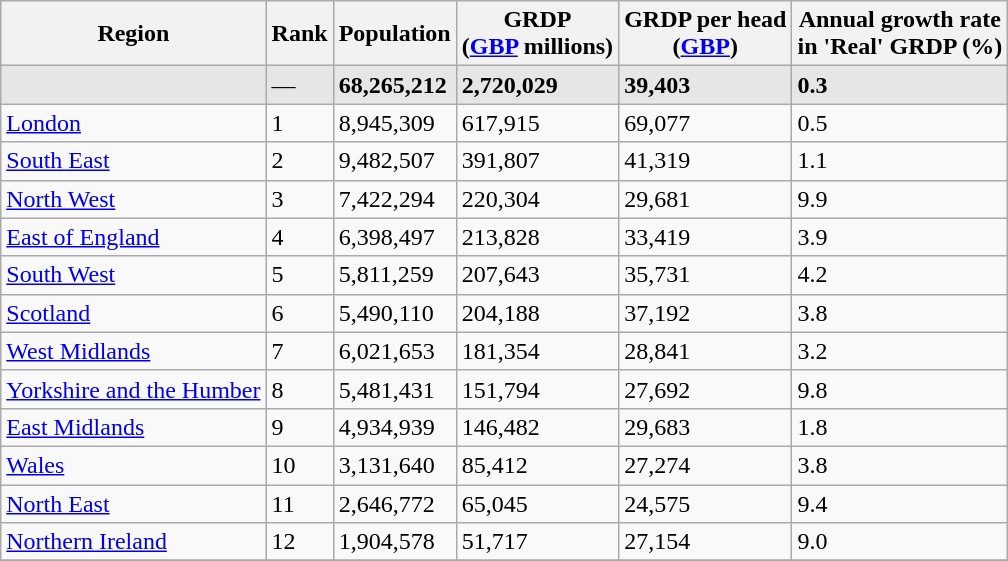<table class="wikitable sortable col3right col4right col5right">
<tr align=center valign=middle>
<th>Region</th>
<th data-sort-type="number">Rank</th>
<th data-sort-type="number">Population</th>
<th data-sort-type="number">GRDP<br>(<a href='#'>GBP</a> millions)</th>
<th data-sort-type="number">GRDP per head<br>(<a href='#'>GBP</a>)</th>
<th data-sort-type="number">Annual growth rate<br>in 'Real' GRDP (%)</th>
</tr>
<tr style="background:#e6e6e6">
<td align=left><strong></strong></td>
<td>—</td>
<td><strong>68,265,212</strong></td>
<td><strong>2,720,029</strong></td>
<td><strong>39,403</strong></td>
<td><strong>0.3</strong></td>
</tr>
<tr>
<td align=left><a href='#'>London</a></td>
<td>1</td>
<td>8,945,309</td>
<td>617,915</td>
<td>69,077</td>
<td>0.5 </td>
</tr>
<tr>
<td align=left><a href='#'>South East</a></td>
<td>2</td>
<td>9,482,507</td>
<td>391,807</td>
<td>41,319</td>
<td>1.1 </td>
</tr>
<tr>
<td align=left><a href='#'>North West</a></td>
<td>3</td>
<td>7,422,294</td>
<td>220,304</td>
<td>29,681</td>
<td>9.9 </td>
</tr>
<tr>
<td align=left><a href='#'>East of England</a></td>
<td>4</td>
<td>6,398,497</td>
<td>213,828</td>
<td>33,419</td>
<td>3.9 </td>
</tr>
<tr>
<td align=left><a href='#'>South West</a></td>
<td>5</td>
<td>5,811,259</td>
<td>207,643</td>
<td>35,731</td>
<td>4.2 </td>
</tr>
<tr>
<td align=left><a href='#'>Scotland</a></td>
<td>6</td>
<td>5,490,110</td>
<td>204,188</td>
<td>37,192</td>
<td>3.8 </td>
</tr>
<tr>
<td align=left><a href='#'>West Midlands</a></td>
<td>7</td>
<td>6,021,653</td>
<td>181,354</td>
<td>28,841</td>
<td>3.2 </td>
</tr>
<tr>
<td align=left><a href='#'>Yorkshire and the Humber</a></td>
<td>8</td>
<td>5,481,431</td>
<td>151,794</td>
<td>27,692</td>
<td>9.8 </td>
</tr>
<tr>
<td align=left><a href='#'>East Midlands</a></td>
<td>9</td>
<td>4,934,939</td>
<td>146,482</td>
<td>29,683</td>
<td>1.8 </td>
</tr>
<tr>
<td align=left><a href='#'>Wales</a></td>
<td>10</td>
<td>3,131,640</td>
<td>85,412</td>
<td>27,274</td>
<td>3.8 </td>
</tr>
<tr>
<td align=left><a href='#'>North East</a></td>
<td>11</td>
<td>2,646,772</td>
<td>65,045</td>
<td>24,575</td>
<td>9.4 </td>
</tr>
<tr>
<td align=left><a href='#'>Northern Ireland</a></td>
<td>12</td>
<td>1,904,578</td>
<td>51,717</td>
<td>27,154</td>
<td>9.0 </td>
</tr>
<tr>
</tr>
</table>
